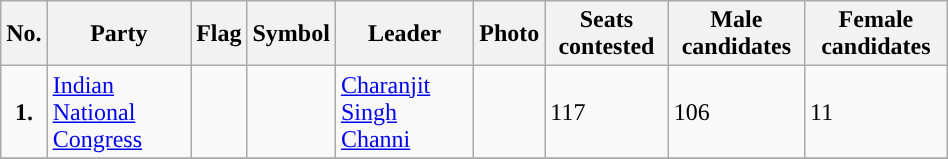<table class="wikitable" width="50%">
<tr>
<th>No.</th>
<th>Party</th>
<th>Flag</th>
<th>Symbol</th>
<th>Leader</th>
<th>Photo</th>
<th>Seats contested</th>
<th>Male candidates</th>
<th>Female candidates</th>
</tr>
<tr>
<td ! style="text-align:center; background:"><strong>1.</strong></td>
<td><a href='#'>Indian National Congress</a></td>
<td></td>
<td></td>
<td><a href='#'>Charanjit Singh Channi</a></td>
<td></td>
<td>117</td>
<td>106</td>
<td>11</td>
</tr>
<tr>
</tr>
</table>
